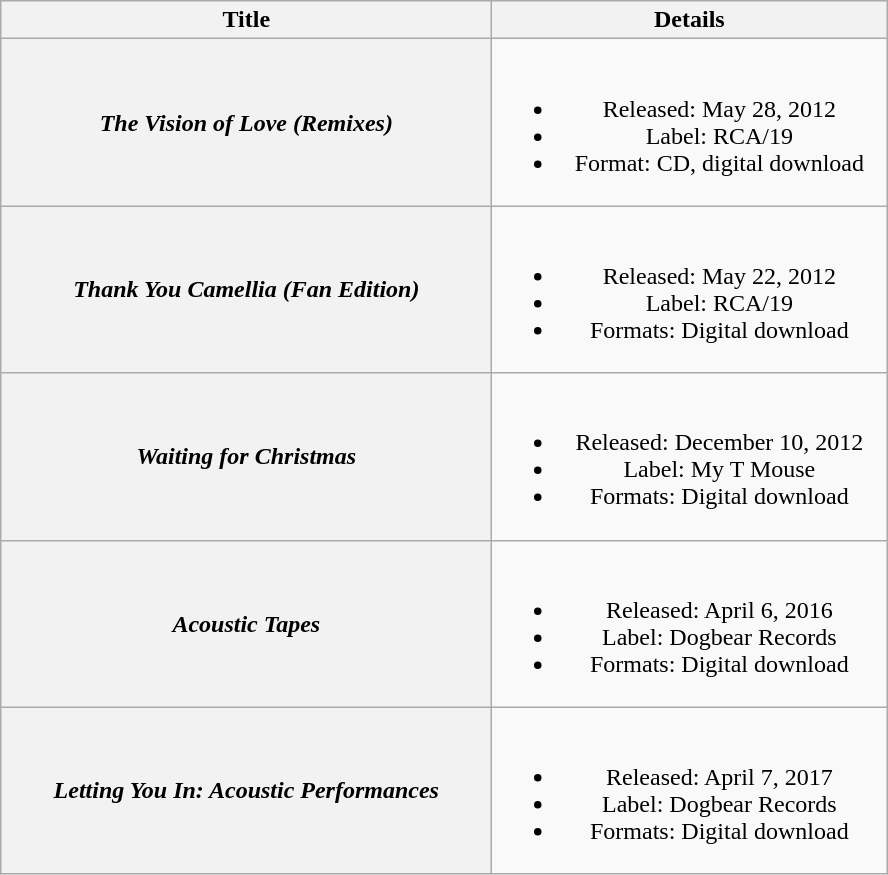<table class="wikitable plainrowheaders" style="text-align:center;" border="1">
<tr>
<th scope="col" style="width:20em;">Title</th>
<th scope="col" style="width:16em;">Details</th>
</tr>
<tr>
<th scope="row"><em>The Vision of Love (Remixes)</em></th>
<td><br><ul><li>Released: May 28, 2012</li><li>Label: RCA/19</li><li>Format: CD, digital download</li></ul></td>
</tr>
<tr>
<th scope="row"><em>Thank You Camellia (Fan Edition)</em></th>
<td><br><ul><li>Released: May 22, 2012</li><li>Label: RCA/19</li><li>Formats: Digital download</li></ul></td>
</tr>
<tr>
<th scope="row"><em>Waiting for Christmas</em></th>
<td><br><ul><li>Released: December 10, 2012</li><li>Label: My T Mouse</li><li>Formats: Digital download</li></ul></td>
</tr>
<tr>
<th scope="row"><em>Acoustic Tapes</em></th>
<td><br><ul><li>Released: April 6, 2016</li><li>Label: Dogbear Records</li><li>Formats: Digital download</li></ul></td>
</tr>
<tr>
<th scope="row"><em>Letting You In: Acoustic Performances</em></th>
<td><br><ul><li>Released: April 7, 2017</li><li>Label: Dogbear Records</li><li>Formats: Digital download</li></ul></td>
</tr>
</table>
